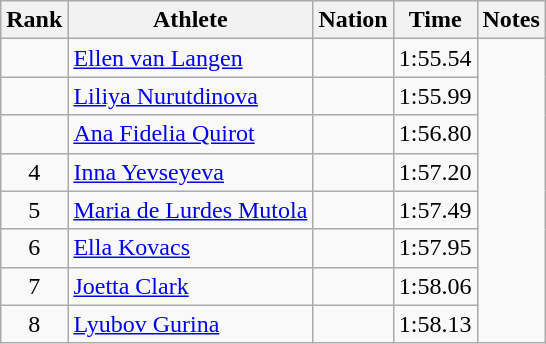<table class="wikitable sortable" style="text-align:center">
<tr>
<th>Rank</th>
<th>Athlete</th>
<th>Nation</th>
<th>Time</th>
<th>Notes</th>
</tr>
<tr>
<td></td>
<td align=left><a href='#'>Ellen van Langen</a></td>
<td align=left></td>
<td>1:55.54</td>
</tr>
<tr>
<td></td>
<td align=left><a href='#'>Liliya Nurutdinova</a></td>
<td align=left></td>
<td>1:55.99</td>
</tr>
<tr>
<td></td>
<td align=left><a href='#'>Ana Fidelia Quirot</a></td>
<td align=left></td>
<td>1:56.80</td>
</tr>
<tr>
<td>4</td>
<td align=left><a href='#'>Inna Yevseyeva</a></td>
<td align=left></td>
<td>1:57.20</td>
</tr>
<tr>
<td>5</td>
<td align=left><a href='#'>Maria de Lurdes Mutola</a></td>
<td align=left></td>
<td>1:57.49</td>
</tr>
<tr>
<td>6</td>
<td align=left><a href='#'>Ella Kovacs</a></td>
<td align=left></td>
<td>1:57.95</td>
</tr>
<tr>
<td>7</td>
<td align=left><a href='#'>Joetta Clark</a></td>
<td align=left></td>
<td>1:58.06</td>
</tr>
<tr>
<td>8</td>
<td align=left><a href='#'>Lyubov Gurina</a></td>
<td align=left></td>
<td>1:58.13</td>
</tr>
</table>
